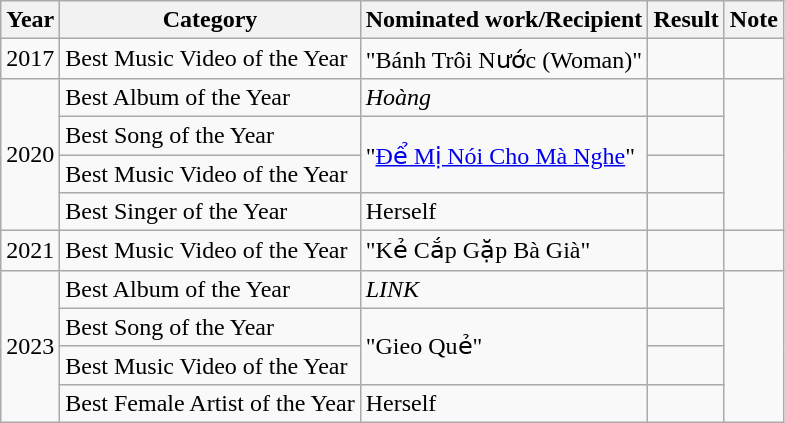<table class="wikitable">
<tr>
<th>Year</th>
<th>Category</th>
<th>Nominated work/Recipient</th>
<th>Result</th>
<th>Note</th>
</tr>
<tr>
<td>2017</td>
<td>Best Music Video of the Year</td>
<td>"Bánh Trôi Nước (Woman)"</td>
<td></td>
<td></td>
</tr>
<tr>
<td rowspan="4">2020</td>
<td>Best Album of the Year</td>
<td><em>Hoàng</em></td>
<td></td>
<td rowspan="4"></td>
</tr>
<tr>
<td>Best Song of the Year</td>
<td rowspan="2">"<a href='#'>Để Mị Nói Cho Mà Nghe</a>"</td>
<td></td>
</tr>
<tr>
<td>Best Music Video of the Year</td>
<td></td>
</tr>
<tr>
<td>Best Singer of the Year</td>
<td>Herself</td>
<td></td>
</tr>
<tr>
<td>2021</td>
<td>Best Music Video of the Year</td>
<td>"Kẻ Cắp Gặp Bà Già"</td>
<td></td>
<td></td>
</tr>
<tr>
<td rowspan="5">2023</td>
<td>Best Album of the Year</td>
<td><em>LINK</em></td>
<td></td>
<td rowspan="4"><br><br></td>
</tr>
<tr>
<td>Best Song of the Year</td>
<td rowspan="2">"Gieo Quẻ"</td>
<td></td>
</tr>
<tr>
<td>Best Music Video of the Year</td>
<td></td>
</tr>
<tr>
<td>Best Female Artist of the Year</td>
<td>Herself</td>
<td></td>
</tr>
</table>
